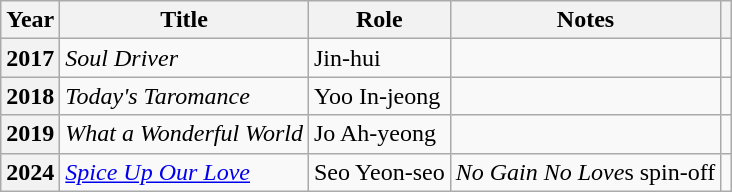<table class="wikitable plainrowheaders sortable">
<tr>
<th scope="col">Year</th>
<th scope="col">Title</th>
<th scope="col">Role</th>
<th scope="col">Notes</th>
<th scope="col" class="unsortable"></th>
</tr>
<tr>
<th scope="row">2017</th>
<td><em>Soul Driver</em></td>
<td>Jin-hui</td>
<td></td>
<td style="text-align:center"></td>
</tr>
<tr>
<th scope="row">2018</th>
<td><em>Today's Taromance</em></td>
<td>Yoo In-jeong</td>
<td></td>
<td style="text-align:center"></td>
</tr>
<tr>
<th scope="row">2019</th>
<td><em>What a Wonderful World</em></td>
<td>Jo Ah-yeong</td>
<td></td>
<td style="text-align:center"></td>
</tr>
<tr>
<th scope="row">2024</th>
<td><em><a href='#'>Spice Up Our Love</a></em></td>
<td>Seo Yeon-seo</td>
<td><em>No Gain No Love</em>s spin-off</td>
<td style="text-align:center"></td>
</tr>
</table>
